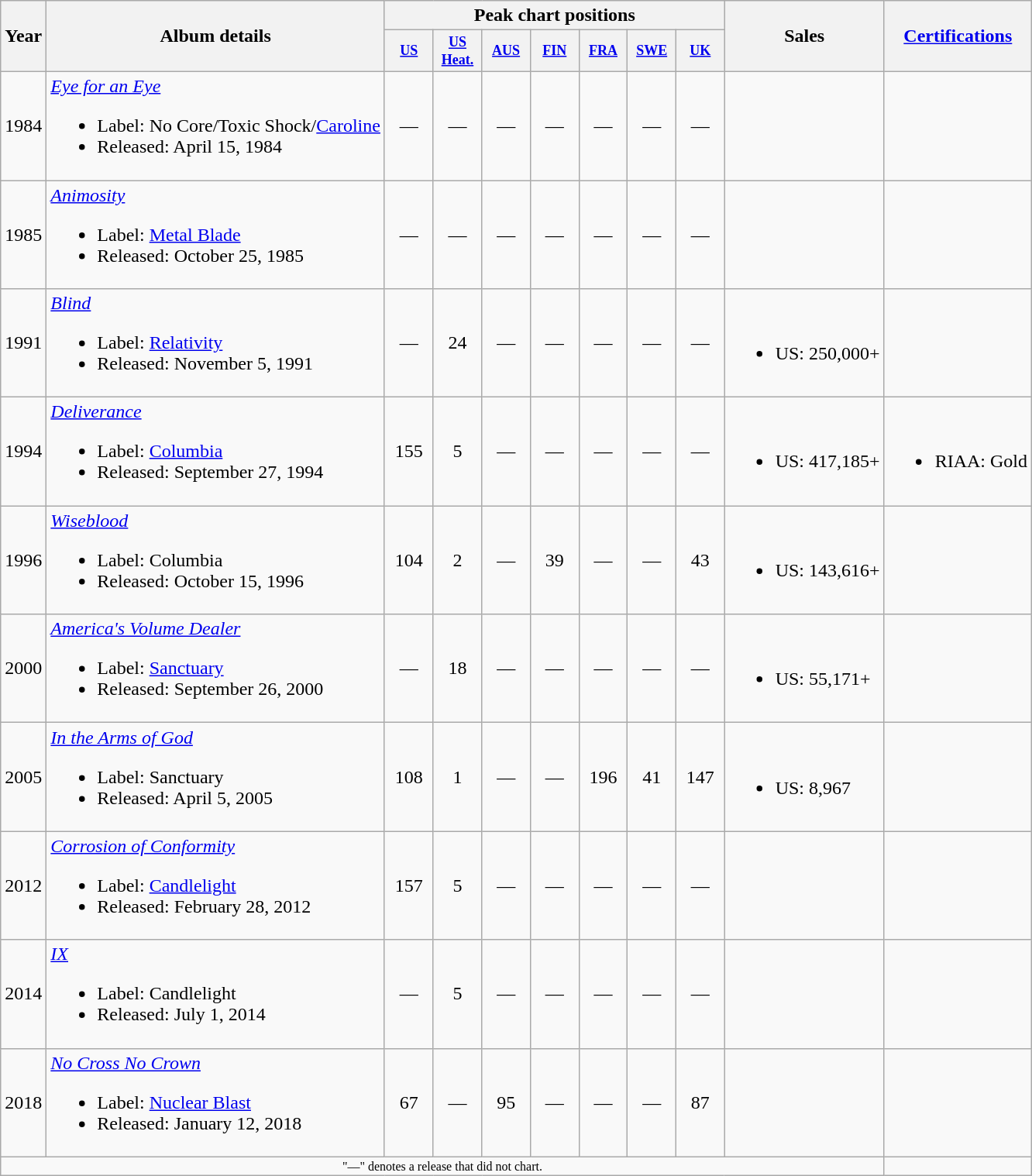<table class="wikitable">
<tr>
<th rowspan="2">Year</th>
<th rowspan="2">Album details</th>
<th colspan="7">Peak chart positions</th>
<th rowspan="2">Sales</th>
<th rowspan="2"><a href='#'>Certifications</a></th>
</tr>
<tr>
<th style="width:3em;font-size:75%"><a href='#'>US</a><br></th>
<th style="width:3em;font-size:75%"><a href='#'>US Heat.</a><br></th>
<th style="width:3em;font-size:75%"><a href='#'>AUS</a><br></th>
<th style="width:3em;font-size:75%"><a href='#'>FIN</a><br></th>
<th style="width:3em;font-size:75%"><a href='#'>FRA</a><br></th>
<th style="width:3em;font-size:75%"><a href='#'>SWE</a><br></th>
<th style="width:3em;font-size:75%"><a href='#'>UK</a><br></th>
</tr>
<tr>
<td>1984</td>
<td><em><a href='#'>Eye for an Eye</a></em><br><ul><li>Label: No Core/Toxic Shock/<a href='#'>Caroline</a></li><li>Released: April 15, 1984</li></ul></td>
<td align="center">—</td>
<td align="center">—</td>
<td align="center">—</td>
<td align="center">—</td>
<td align="center">—</td>
<td align="center">—</td>
<td align="center">—</td>
<td></td>
<td></td>
</tr>
<tr>
<td>1985</td>
<td><em><a href='#'>Animosity</a></em><br><ul><li>Label: <a href='#'>Metal Blade</a></li><li>Released: October 25, 1985</li></ul></td>
<td align="center">—</td>
<td align="center">—</td>
<td align="center">—</td>
<td align="center">—</td>
<td align="center">—</td>
<td align="center">—</td>
<td align="center">—</td>
<td></td>
<td></td>
</tr>
<tr>
<td>1991</td>
<td><em><a href='#'>Blind</a></em><br><ul><li>Label: <a href='#'>Relativity</a></li><li>Released: November 5, 1991</li></ul></td>
<td align="center">—</td>
<td align="center">24</td>
<td align="center">—</td>
<td align="center">—</td>
<td align="center">—</td>
<td align="center">—</td>
<td align="center">—</td>
<td><br><ul><li>US: 250,000+</li></ul></td>
<td></td>
</tr>
<tr>
<td>1994</td>
<td><em><a href='#'>Deliverance</a></em><br><ul><li>Label: <a href='#'>Columbia</a></li><li>Released: September 27, 1994</li></ul></td>
<td align="center">155</td>
<td align="center">5</td>
<td align="center">—</td>
<td align="center">—</td>
<td align="center">—</td>
<td align="center">—</td>
<td align="center">—</td>
<td><br><ul><li>US: 417,185+</li></ul></td>
<td><br><ul><li>RIAA: Gold</li></ul></td>
</tr>
<tr>
<td>1996</td>
<td><em><a href='#'>Wiseblood</a></em><br><ul><li>Label: Columbia</li><li>Released: October 15, 1996</li></ul></td>
<td align="center">104</td>
<td align="center">2</td>
<td align="center">—</td>
<td align="center">39</td>
<td align="center">—</td>
<td align="center">—</td>
<td align="center">43</td>
<td><br><ul><li>US: 143,616+</li></ul></td>
<td></td>
</tr>
<tr>
<td>2000</td>
<td><em><a href='#'>America's Volume Dealer</a></em><br><ul><li>Label: <a href='#'>Sanctuary</a></li><li>Released: September 26, 2000</li></ul></td>
<td align="center">—</td>
<td align="center">18</td>
<td align="center">—</td>
<td align="center">—</td>
<td align="center">—</td>
<td align="center">—</td>
<td align="center">—</td>
<td><br><ul><li>US: 55,171+</li></ul></td>
<td></td>
</tr>
<tr>
<td>2005</td>
<td><em><a href='#'>In the Arms of God</a></em><br><ul><li>Label: Sanctuary</li><li>Released: April 5, 2005</li></ul></td>
<td align="center">108</td>
<td align="center">1</td>
<td align="center">—</td>
<td align="center">—</td>
<td align="center">196</td>
<td align="center">41</td>
<td align="center">147</td>
<td><br><ul><li>US: 8,967</li></ul></td>
<td></td>
</tr>
<tr>
<td>2012</td>
<td><em><a href='#'>Corrosion of Conformity</a></em><br><ul><li>Label: <a href='#'>Candlelight</a></li><li>Released: February 28, 2012</li></ul></td>
<td align="center">157</td>
<td align="center">5</td>
<td align="center">—</td>
<td align="center">—</td>
<td align="center">—</td>
<td align="center">—</td>
<td align="center">—</td>
<td></td>
<td></td>
</tr>
<tr>
<td>2014</td>
<td><em><a href='#'>IX</a></em><br><ul><li>Label: Candlelight</li><li>Released: July 1, 2014</li></ul></td>
<td align="center">—</td>
<td align="center">5</td>
<td align="center">—</td>
<td align="center">—</td>
<td align="center">—</td>
<td align="center">—</td>
<td align="center">—</td>
<td></td>
<td></td>
</tr>
<tr>
<td>2018</td>
<td><em><a href='#'>No Cross No Crown</a></em><br><ul><li>Label: <a href='#'>Nuclear Blast</a></li><li>Released: January 12, 2018</li></ul></td>
<td align="center">67</td>
<td align="center">—</td>
<td align="center">95</td>
<td align="center">—</td>
<td align="center">—</td>
<td align="center">—</td>
<td align="center">87</td>
<td></td>
<td></td>
</tr>
<tr>
<td align="center" colspan="10" style="font-size: 8pt">"—" denotes a release that did not chart.</td>
<td></td>
</tr>
</table>
